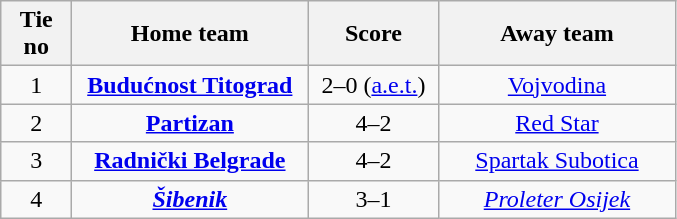<table class="wikitable" style="text-align: center">
<tr>
<th width=40>Tie no</th>
<th width=150>Home team</th>
<th width=80>Score</th>
<th width=150>Away team</th>
</tr>
<tr>
<td>1</td>
<td><strong><a href='#'>Budućnost Titograd</a></strong></td>
<td>2–0 (<a href='#'>a.e.t.</a>)</td>
<td><a href='#'>Vojvodina</a></td>
</tr>
<tr>
<td>2</td>
<td><strong><a href='#'>Partizan</a></strong></td>
<td>4–2</td>
<td><a href='#'>Red Star</a></td>
</tr>
<tr>
<td>3</td>
<td><strong><a href='#'>Radnički Belgrade</a></strong></td>
<td>4–2</td>
<td><a href='#'>Spartak Subotica</a></td>
</tr>
<tr>
<td>4</td>
<td><strong><em><a href='#'>Šibenik</a></em></strong></td>
<td>3–1</td>
<td><em><a href='#'>Proleter Osijek</a></em></td>
</tr>
</table>
